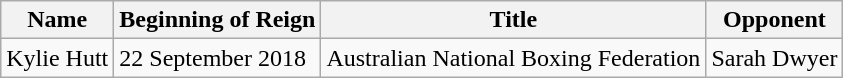<table class="wikitable">
<tr>
<th>Name</th>
<th>Beginning of Reign</th>
<th>Title</th>
<th>Opponent</th>
</tr>
<tr>
<td>Kylie Hutt</td>
<td>22 September 2018</td>
<td>Australian National Boxing Federation</td>
<td>Sarah Dwyer</td>
</tr>
</table>
